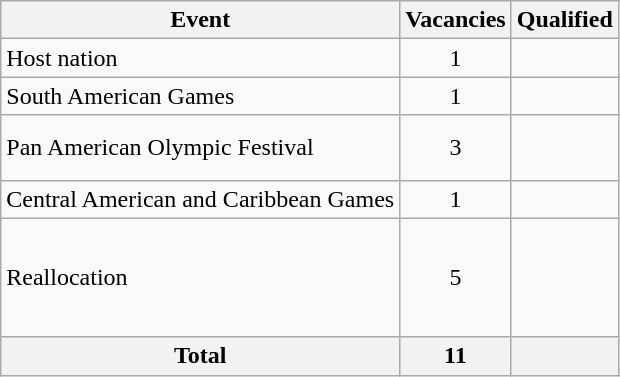<table class="wikitable">
<tr>
<th>Event</th>
<th>Vacancies</th>
<th>Qualified</th>
</tr>
<tr>
<td>Host nation</td>
<td style="text-align:center;">1</td>
<td></td>
</tr>
<tr>
<td>South American Games</td>
<td style="text-align:center;">1</td>
<td></td>
</tr>
<tr>
<td>Pan American Olympic Festival</td>
<td style="text-align:center;">3</td>
<td><br><br></td>
</tr>
<tr>
<td>Central American and Caribbean Games</td>
<td style="text-align:center;">1</td>
<td></td>
</tr>
<tr>
<td>Reallocation</td>
<td style="text-align:center;">5</td>
<td><br><br><br><br></td>
</tr>
<tr>
<th>Total</th>
<th>11</th>
<th></th>
</tr>
</table>
